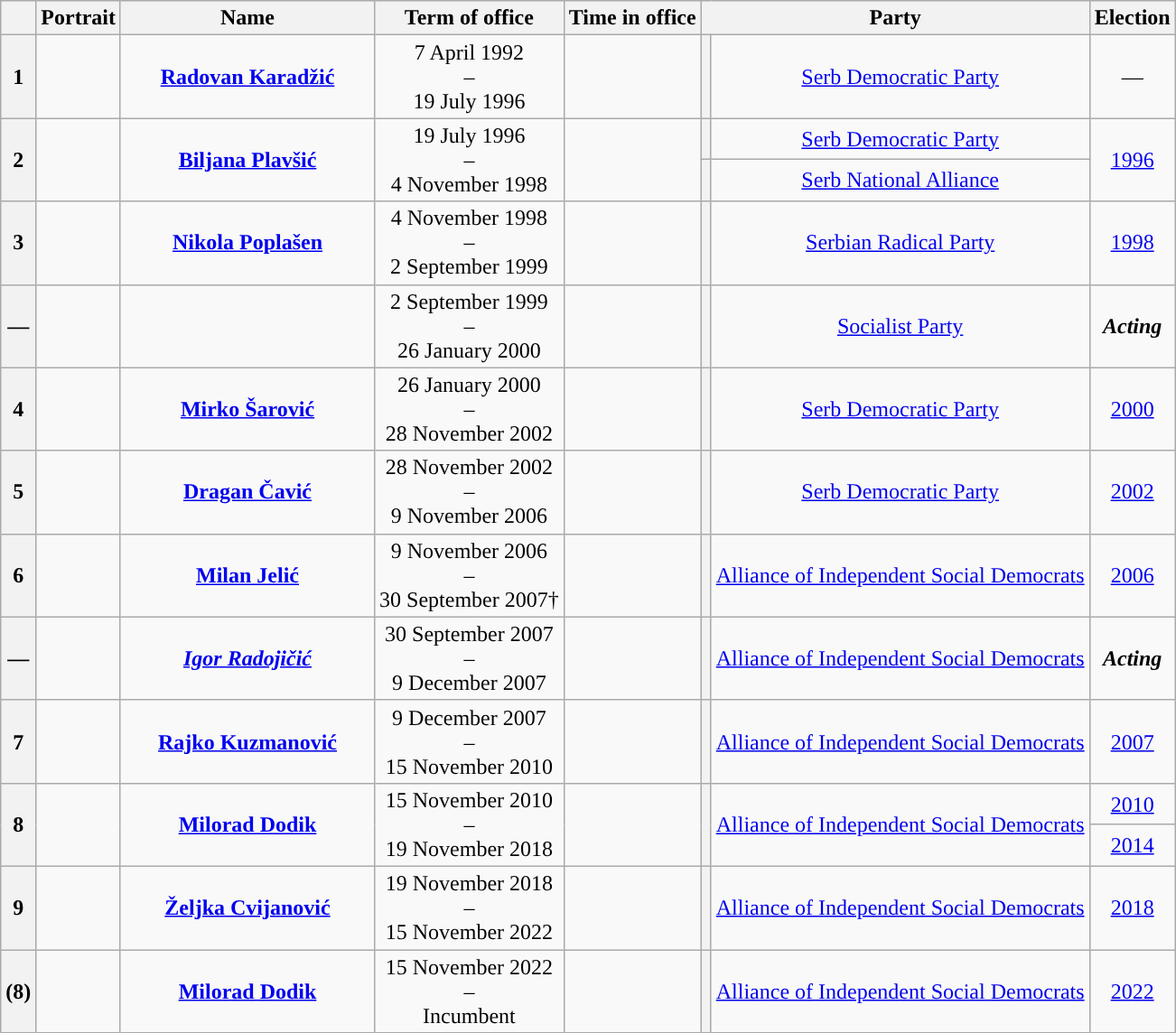<table class="wikitable" style="text-align:center;">
<tr>
<th></th>
<th>Portrait</th>
<th width=180px>Name<br></th>
<th>Term of office</th>
<th>Time in office</th>
<th colspan=2>Party</th>
<th>Election</th>
</tr>
<tr>
<th>1</th>
<td></td>
<td><strong><a href='#'>Radovan Karadžić</a></strong><br></td>
<td>7 April 1992<br>–<br>19 July 1996</td>
<td></td>
<th style="background:"></th>
<td><a href='#'>Serb Democratic Party</a></td>
<td>—</td>
</tr>
<tr>
<th rowspan=2>2</th>
<td rowspan=2></td>
<td rowspan=2><strong><a href='#'>Biljana Plavšić</a></strong><br></td>
<td rowspan=2>19 July 1996<br>–<br>4 November 1998</td>
<td rowspan=2></td>
<th style="background:"></th>
<td><a href='#'>Serb Democratic Party</a><br></td>
<td rowspan=2><a href='#'>1996</a></td>
</tr>
<tr>
<th style="background:"></th>
<td><a href='#'>Serb National Alliance</a><br></td>
</tr>
<tr>
<th>3</th>
<td></td>
<td><strong><a href='#'>Nikola Poplašen</a></strong><br></td>
<td>4 November 1998<br>–<br>2 September 1999</td>
<td></td>
<th style="background:"></th>
<td><a href='#'>Serbian Radical Party</a></td>
<td><a href='#'>1998</a></td>
</tr>
<tr>
<th>—</th>
<td></td>
<td><strong><em></em></strong><br></td>
<td>2 September 1999<br>–<br>26 January 2000</td>
<td></td>
<th style="background:"></th>
<td><a href='#'>Socialist Party</a></td>
<td><strong><em>Acting</em></strong></td>
</tr>
<tr>
<th>4</th>
<td></td>
<td><strong><a href='#'>Mirko Šarović</a></strong><br></td>
<td>26 January 2000<br>–<br>28 November 2002</td>
<td></td>
<th style="background:"></th>
<td><a href='#'>Serb Democratic Party</a></td>
<td><a href='#'>2000</a></td>
</tr>
<tr>
<th>5</th>
<td></td>
<td><strong><a href='#'>Dragan Čavić</a></strong><br></td>
<td>28 November 2002<br>–<br>9 November 2006</td>
<td></td>
<th style="background:"></th>
<td><a href='#'>Serb Democratic Party</a></td>
<td><a href='#'>2002</a></td>
</tr>
<tr>
<th>6</th>
<td></td>
<td><strong><a href='#'>Milan Jelić</a></strong><br></td>
<td>9 November 2006<br>–<br>30 September 2007†</td>
<td></td>
<th style="background:"></th>
<td><a href='#'>Alliance of Independent Social Democrats</a></td>
<td><a href='#'>2006</a></td>
</tr>
<tr>
<th>—</th>
<td></td>
<td><strong><em><a href='#'>Igor Radojičić</a></em></strong><br></td>
<td>30 September 2007<br>–<br>9 December 2007</td>
<td></td>
<th style="background:"></th>
<td><a href='#'>Alliance of Independent Social Democrats</a></td>
<td><strong><em>Acting</em></strong></td>
</tr>
<tr>
<th>7</th>
<td></td>
<td><strong><a href='#'>Rajko Kuzmanović</a></strong><br></td>
<td>9 December 2007<br>–<br>15 November 2010</td>
<td></td>
<th style="background:"></th>
<td><a href='#'>Alliance of Independent Social Democrats</a></td>
<td><a href='#'>2007</a></td>
</tr>
<tr>
<th rowspan=2>8</th>
<td rowspan=2></td>
<td rowspan=2><strong><a href='#'>Milorad Dodik</a></strong><br></td>
<td rowspan=2>15 November 2010<br>–<br>19 November 2018</td>
<td rowspan=2></td>
<th rowspan=2 style="background:"></th>
<td rowspan=2><a href='#'>Alliance of Independent Social Democrats</a></td>
<td><a href='#'>2010</a></td>
</tr>
<tr>
<td><a href='#'>2014</a></td>
</tr>
<tr>
<th>9</th>
<td></td>
<td><strong><a href='#'>Željka Cvijanović</a></strong><br></td>
<td>19 November 2018<br>–<br>15 November 2022</td>
<td></td>
<th style="background:"></th>
<td><a href='#'>Alliance of Independent Social Democrats</a></td>
<td><a href='#'>2018</a></td>
</tr>
<tr>
<th>(8)</th>
<td></td>
<td><strong><a href='#'>Milorad Dodik</a></strong><br></td>
<td>15 November 2022<br>–<br>Incumbent</td>
<td></td>
<th style="background:"></th>
<td><a href='#'>Alliance of Independent Social Democrats</a></td>
<td><a href='#'>2022</a></td>
</tr>
</table>
